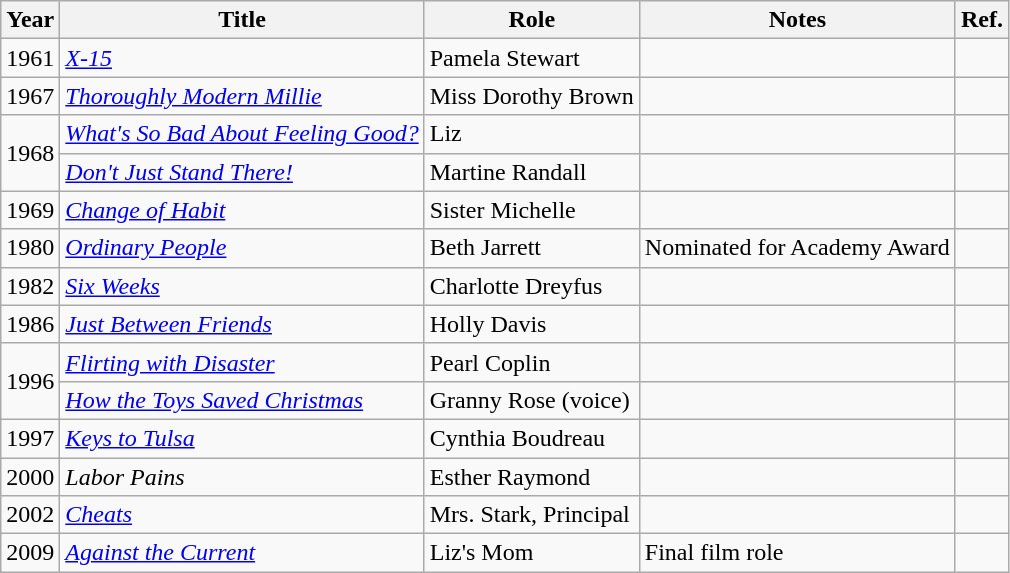<table class="wikitable sortable">
<tr>
<th>Year</th>
<th>Title</th>
<th>Role</th>
<th>Notes</th>
<th>Ref.</th>
</tr>
<tr>
<td>1961</td>
<td><em><a href='#'>X-15</a></em></td>
<td>Pamela Stewart</td>
<td></td>
<td></td>
</tr>
<tr>
<td>1967</td>
<td><em><a href='#'>Thoroughly Modern Millie</a></em></td>
<td>Miss Dorothy Brown</td>
<td></td>
<td></td>
</tr>
<tr>
<td rowspan="2">1968</td>
<td><em><a href='#'>What's So Bad About Feeling Good?</a></em></td>
<td>Liz</td>
<td></td>
<td></td>
</tr>
<tr>
<td><em><a href='#'>Don't Just Stand There!</a></em></td>
<td>Martine Randall</td>
<td></td>
<td></td>
</tr>
<tr>
<td>1969</td>
<td><em><a href='#'>Change of Habit</a></em></td>
<td>Sister Michelle</td>
<td></td>
<td></td>
</tr>
<tr>
<td>1980</td>
<td><em><a href='#'>Ordinary People</a></em></td>
<td>Beth Jarrett</td>
<td>Nominated for Academy Award</td>
<td></td>
</tr>
<tr>
<td>1982</td>
<td><em><a href='#'>Six Weeks</a></em></td>
<td>Charlotte Dreyfus</td>
<td></td>
<td></td>
</tr>
<tr>
<td>1986</td>
<td><em><a href='#'>Just Between Friends</a></em></td>
<td>Holly Davis</td>
<td></td>
<td></td>
</tr>
<tr>
<td rowspan="2">1996</td>
<td><em><a href='#'>Flirting with Disaster</a></em></td>
<td>Pearl Coplin</td>
<td></td>
<td></td>
</tr>
<tr>
<td><em><a href='#'>How the Toys Saved Christmas</a></em></td>
<td>Granny Rose (voice)</td>
<td></td>
<td></td>
</tr>
<tr>
<td>1997</td>
<td><em><a href='#'>Keys to Tulsa</a></em></td>
<td>Cynthia Boudreau</td>
<td></td>
<td></td>
</tr>
<tr>
<td>2000</td>
<td><em>Labor Pains</em></td>
<td>Esther Raymond</td>
<td></td>
<td></td>
</tr>
<tr>
<td>2002</td>
<td><em><a href='#'>Cheats</a></em></td>
<td>Mrs. Stark, Principal</td>
<td></td>
<td></td>
</tr>
<tr>
<td>2009</td>
<td><em><a href='#'>Against the Current</a></em></td>
<td>Liz's Mom</td>
<td>Final film role</td>
<td></td>
</tr>
</table>
